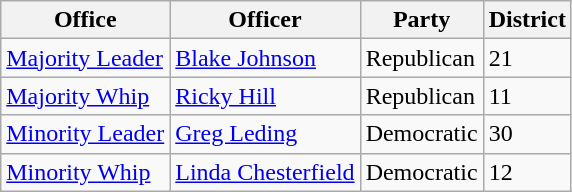<table class="wikitable">
<tr>
<th>Office</th>
<th>Officer</th>
<th>Party</th>
<th>District</th>
</tr>
<tr>
<td><a href='#'>Majority Leader</a></td>
<td><a href='#'>Blake Johnson</a></td>
<td>Republican</td>
<td>21</td>
</tr>
<tr>
<td><a href='#'>Majority Whip</a></td>
<td><a href='#'>Ricky Hill</a></td>
<td>Republican</td>
<td>11</td>
</tr>
<tr>
<td><a href='#'>Minority Leader</a></td>
<td><a href='#'>Greg Leding</a></td>
<td>Democratic</td>
<td>30</td>
</tr>
<tr>
<td><a href='#'>Minority Whip</a></td>
<td><a href='#'>Linda Chesterfield</a></td>
<td>Democratic</td>
<td>12</td>
</tr>
</table>
